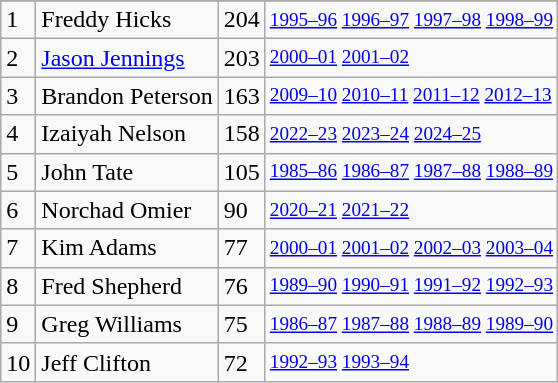<table class="wikitable">
<tr>
</tr>
<tr>
<td>1</td>
<td>Freddy Hicks</td>
<td>204</td>
<td style="font-size:80%;"><a href='#'>1995–96</a> <a href='#'>1996–97</a> <a href='#'>1997–98</a> <a href='#'>1998–99</a></td>
</tr>
<tr>
<td>2</td>
<td><a href='#'>Jason Jennings</a></td>
<td>203</td>
<td style="font-size:80%;"><a href='#'>2000–01</a> <a href='#'>2001–02</a></td>
</tr>
<tr>
<td>3</td>
<td>Brandon Peterson</td>
<td>163</td>
<td style="font-size:80%;"><a href='#'>2009–10</a> <a href='#'>2010–11</a> <a href='#'>2011–12</a> <a href='#'>2012–13</a></td>
</tr>
<tr>
<td>4</td>
<td>Izaiyah Nelson</td>
<td>158</td>
<td style="font-size:80%;"><a href='#'>2022–23</a> <a href='#'>2023–24</a> <a href='#'>2024–25</a></td>
</tr>
<tr>
<td>5</td>
<td>John Tate</td>
<td>105</td>
<td style="font-size:80%;"><a href='#'>1985–86</a> <a href='#'>1986–87</a> <a href='#'>1987–88</a> <a href='#'>1988–89</a></td>
</tr>
<tr>
<td>6</td>
<td>Norchad Omier</td>
<td>90</td>
<td style="font-size:80%;"><a href='#'>2020–21</a> <a href='#'>2021–22</a></td>
</tr>
<tr>
<td>7</td>
<td>Kim Adams</td>
<td>77</td>
<td style="font-size:80%;"><a href='#'>2000–01</a> <a href='#'>2001–02</a> <a href='#'>2002–03</a> <a href='#'>2003–04</a></td>
</tr>
<tr>
<td>8</td>
<td>Fred Shepherd</td>
<td>76</td>
<td style="font-size:80%;"><a href='#'>1989–90</a> <a href='#'>1990–91</a> <a href='#'>1991–92</a> <a href='#'>1992–93</a></td>
</tr>
<tr>
<td>9</td>
<td>Greg Williams</td>
<td>75</td>
<td style="font-size:80%;"><a href='#'>1986–87</a> <a href='#'>1987–88</a> <a href='#'>1988–89</a> <a href='#'>1989–90</a></td>
</tr>
<tr>
<td>10</td>
<td>Jeff Clifton</td>
<td>72</td>
<td style="font-size:80%;"><a href='#'>1992–93</a> <a href='#'>1993–94</a></td>
</tr>
</table>
